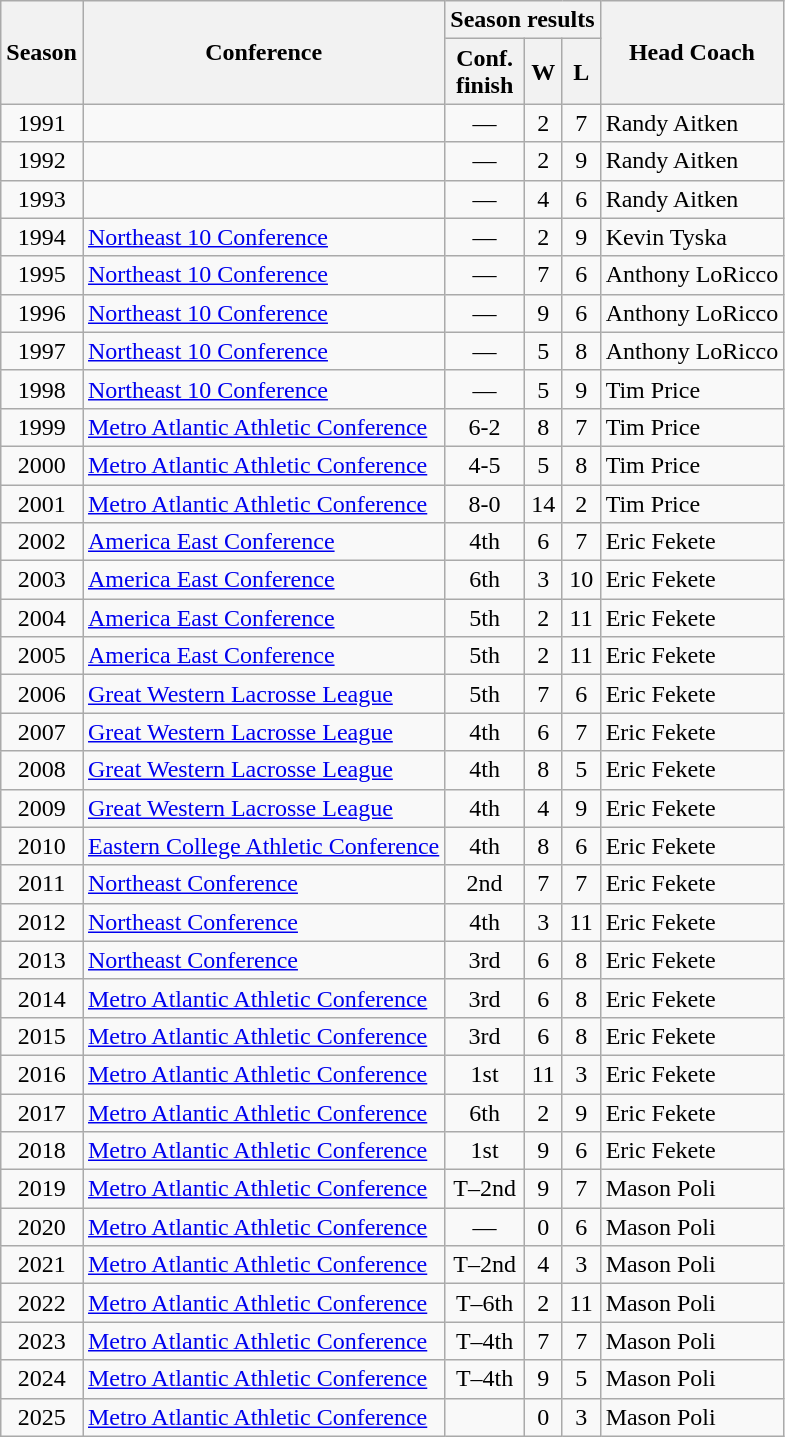<table class="wikitable">
<tr>
<th rowspan="2">Season</th>
<th rowspan="2">Conference</th>
<th colspan="3">Season results</th>
<th rowspan="2">Head Coach</th>
</tr>
<tr>
<th>Conf.<br>finish</th>
<th>W</th>
<th>L</th>
</tr>
<tr>
<td align="center">1991</td>
<td align="center"></td>
<td align="center">—</td>
<td align="center">2</td>
<td align="center">7</td>
<td>Randy Aitken</td>
</tr>
<tr>
<td align="center">1992</td>
<td align="center"></td>
<td align="center">—</td>
<td align="center">2</td>
<td align="center">9</td>
<td>Randy Aitken</td>
</tr>
<tr>
<td align="center">1993</td>
<td align="center"></td>
<td align="center">—</td>
<td align="center">4</td>
<td align="center">6</td>
<td>Randy Aitken</td>
</tr>
<tr>
<td align="center">1994</td>
<td><a href='#'>Northeast 10 Conference</a></td>
<td align="center">—</td>
<td align="center">2</td>
<td align="center">9</td>
<td>Kevin Tyska</td>
</tr>
<tr>
<td align="center">1995</td>
<td><a href='#'>Northeast 10 Conference</a></td>
<td align="center">—</td>
<td align="center">7</td>
<td align="center">6</td>
<td>Anthony LoRicco</td>
</tr>
<tr>
<td align="center">1996</td>
<td><a href='#'>Northeast 10 Conference</a></td>
<td align="center">—</td>
<td align="center">9</td>
<td align="center">6</td>
<td>Anthony LoRicco</td>
</tr>
<tr>
<td align="center">1997</td>
<td><a href='#'>Northeast 10 Conference</a></td>
<td align="center">—</td>
<td align="center">5</td>
<td align="center">8</td>
<td>Anthony LoRicco</td>
</tr>
<tr>
<td align="center">1998</td>
<td><a href='#'>Northeast 10 Conference</a></td>
<td align="center">—</td>
<td align="center">5</td>
<td align="center">9</td>
<td>Tim Price</td>
</tr>
<tr>
<td align="center">1999</td>
<td><a href='#'>Metro Atlantic Athletic Conference</a></td>
<td align="center">6-2</td>
<td align="center">8</td>
<td align="center">7</td>
<td>Tim Price</td>
</tr>
<tr>
<td align="center">2000</td>
<td><a href='#'>Metro Atlantic Athletic Conference</a></td>
<td align="center">4-5</td>
<td align="center">5</td>
<td align="center">8</td>
<td>Tim Price</td>
</tr>
<tr>
<td align="center">2001</td>
<td><a href='#'>Metro Atlantic Athletic Conference</a></td>
<td align="center">8-0</td>
<td align="center">14</td>
<td align="center">2</td>
<td>Tim Price</td>
</tr>
<tr>
<td align="center">2002</td>
<td><a href='#'>America East Conference</a></td>
<td align="center">4th</td>
<td align="center">6</td>
<td align="center">7</td>
<td>Eric Fekete</td>
</tr>
<tr>
<td align="center">2003</td>
<td><a href='#'>America East Conference</a></td>
<td align="center">6th</td>
<td align="center">3</td>
<td align="center">10</td>
<td>Eric Fekete</td>
</tr>
<tr>
<td align="center">2004</td>
<td><a href='#'>America East Conference</a></td>
<td align="center">5th</td>
<td align="center">2</td>
<td align="center">11</td>
<td>Eric Fekete</td>
</tr>
<tr>
<td align="center">2005</td>
<td><a href='#'>America East Conference</a></td>
<td align="center">5th</td>
<td align="center">2</td>
<td align="center">11</td>
<td>Eric Fekete</td>
</tr>
<tr>
<td align="center">2006</td>
<td><a href='#'>Great Western Lacrosse League</a></td>
<td align="center">5th</td>
<td align="center">7</td>
<td align="center">6</td>
<td>Eric Fekete</td>
</tr>
<tr>
<td align="center">2007</td>
<td><a href='#'>Great Western Lacrosse League</a></td>
<td align="center">4th</td>
<td align="center">6</td>
<td align="center">7</td>
<td>Eric Fekete</td>
</tr>
<tr>
<td align="center">2008</td>
<td><a href='#'>Great Western Lacrosse League</a></td>
<td align="center">4th</td>
<td align="center">8</td>
<td align="center">5</td>
<td>Eric Fekete</td>
</tr>
<tr>
<td align="center">2009</td>
<td><a href='#'>Great Western Lacrosse League</a></td>
<td align="center">4th</td>
<td align="center">4</td>
<td align="center">9</td>
<td>Eric Fekete</td>
</tr>
<tr>
<td align="center">2010</td>
<td><a href='#'>Eastern College Athletic Conference</a></td>
<td align="center">4th</td>
<td align="center">8</td>
<td align="center">6</td>
<td>Eric Fekete</td>
</tr>
<tr>
<td align="center">2011</td>
<td><a href='#'>Northeast Conference</a></td>
<td align="center">2nd</td>
<td align="center">7</td>
<td align="center">7</td>
<td>Eric Fekete</td>
</tr>
<tr>
<td align="center">2012</td>
<td><a href='#'>Northeast Conference</a></td>
<td align="center">4th</td>
<td align="center">3</td>
<td align="center">11</td>
<td>Eric Fekete</td>
</tr>
<tr>
<td align="center">2013</td>
<td><a href='#'>Northeast Conference</a></td>
<td align="center">3rd</td>
<td align="center">6</td>
<td align="center">8</td>
<td>Eric Fekete</td>
</tr>
<tr>
<td align="center">2014</td>
<td><a href='#'>Metro Atlantic Athletic Conference</a></td>
<td align="center">3rd</td>
<td align="center">6</td>
<td align="center">8</td>
<td>Eric Fekete</td>
</tr>
<tr>
<td align="center">2015</td>
<td><a href='#'>Metro Atlantic Athletic Conference</a></td>
<td align="center">3rd</td>
<td align="center">6</td>
<td align="center">8</td>
<td>Eric Fekete</td>
</tr>
<tr>
<td align="center">2016</td>
<td><a href='#'>Metro Atlantic Athletic Conference</a></td>
<td align="center">1st</td>
<td align="center">11</td>
<td align="center">3</td>
<td>Eric Fekete</td>
</tr>
<tr>
<td align="center">2017</td>
<td><a href='#'>Metro Atlantic Athletic Conference</a></td>
<td align="center">6th</td>
<td align="center">2</td>
<td align="center">9</td>
<td>Eric Fekete</td>
</tr>
<tr>
<td align="center">2018</td>
<td><a href='#'>Metro Atlantic Athletic Conference</a></td>
<td align="center">1st</td>
<td align="center">9</td>
<td align="center">6</td>
<td>Eric Fekete</td>
</tr>
<tr>
<td align="center">2019</td>
<td><a href='#'>Metro Atlantic Athletic Conference</a></td>
<td align="center">T–2nd</td>
<td align="center">9</td>
<td align="center">7</td>
<td>Mason Poli</td>
</tr>
<tr>
<td align="center">2020</td>
<td><a href='#'>Metro Atlantic Athletic Conference</a></td>
<td align="center">—</td>
<td align="center">0</td>
<td align="center">6</td>
<td>Mason Poli</td>
</tr>
<tr>
<td align="center">2021</td>
<td><a href='#'>Metro Atlantic Athletic Conference</a></td>
<td align="center">T–2nd</td>
<td align="center">4</td>
<td align="center">3</td>
<td>Mason Poli</td>
</tr>
<tr>
<td align="center">2022</td>
<td><a href='#'>Metro Atlantic Athletic Conference</a></td>
<td align="center">T–6th</td>
<td align="center">2</td>
<td align="center">11</td>
<td>Mason Poli</td>
</tr>
<tr>
<td align="center">2023</td>
<td><a href='#'>Metro Atlantic Athletic Conference</a></td>
<td align="center">T–4th</td>
<td align="center">7</td>
<td align="center">7</td>
<td>Mason Poli</td>
</tr>
<tr>
<td align="center">2024</td>
<td><a href='#'>Metro Atlantic Athletic Conference</a></td>
<td align="center">T–4th</td>
<td align="center">9</td>
<td align="center">5</td>
<td>Mason Poli</td>
</tr>
<tr>
<td align="center">2025</td>
<td><a href='#'>Metro Atlantic Athletic Conference</a></td>
<td align="center"></td>
<td align="center">0</td>
<td align="center">3</td>
<td>Mason Poli</td>
</tr>
</table>
